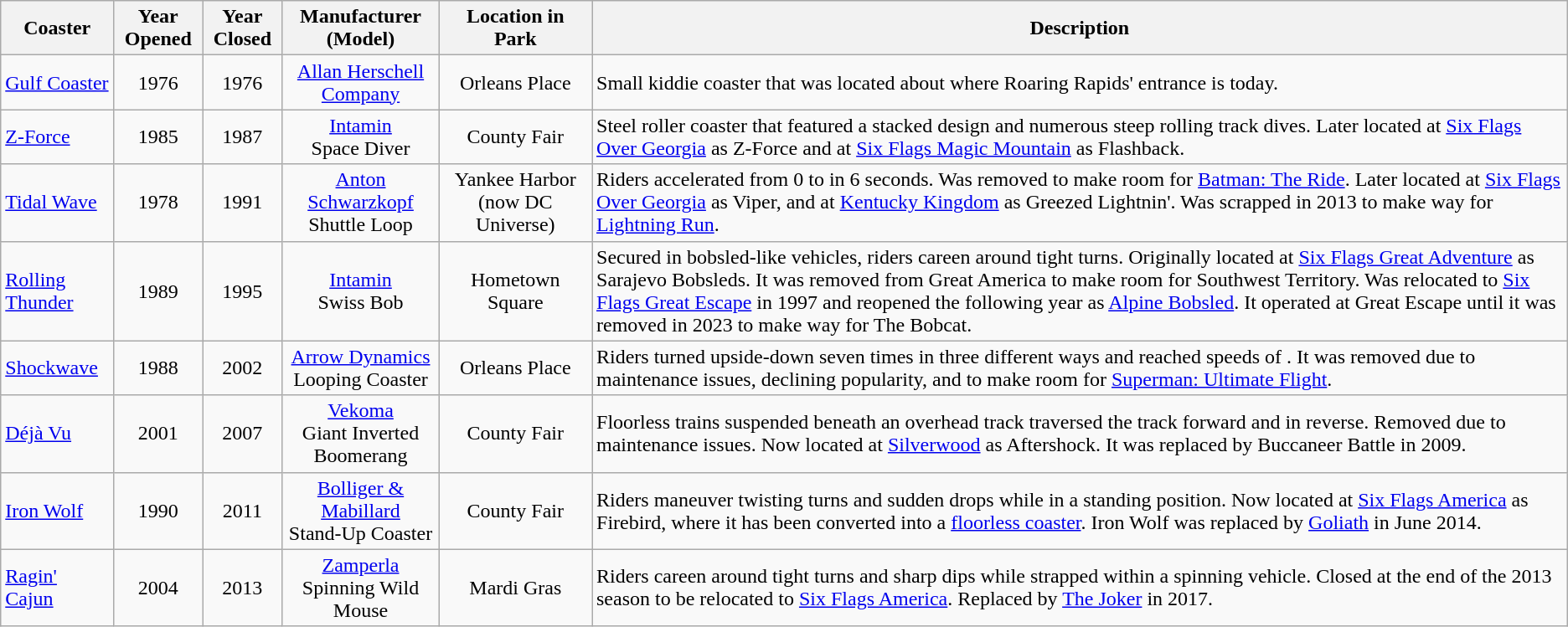<table class="wikitable sortable">
<tr>
<th>Coaster</th>
<th>Year Opened</th>
<th>Year Closed</th>
<th>Manufacturer<br>(Model)</th>
<th>Location in Park</th>
<th>Description</th>
</tr>
<tr>
<td><a href='#'>Gulf Coaster</a></td>
<td style="text-align:center">1976</td>
<td style="text-align:center">1976</td>
<td style="text-align:center"><a href='#'>Allan Herschell Company</a></td>
<td style="text-align:center">Orleans Place</td>
<td>Small kiddie coaster that was located about where Roaring Rapids' entrance is today.</td>
</tr>
<tr>
<td><a href='#'>Z-Force</a></td>
<td style="text-align:center">1985</td>
<td style="text-align:center">1987</td>
<td style="text-align:center"><a href='#'>Intamin</a><br>Space Diver</td>
<td style="text-align:center">County Fair</td>
<td>Steel roller coaster that featured a stacked design and numerous steep rolling track dives. Later located at <a href='#'>Six Flags Over Georgia</a> as Z-Force and at <a href='#'>Six Flags Magic Mountain</a> as Flashback.</td>
</tr>
<tr>
<td><a href='#'>Tidal Wave</a></td>
<td style="text-align:center">1978</td>
<td style="text-align:center">1991</td>
<td style="text-align:center"><a href='#'>Anton Schwarzkopf</a><br>Shuttle Loop</td>
<td style="text-align:center">Yankee Harbor (now DC Universe)</td>
<td>Riders accelerated from 0 to  in 6 seconds. Was removed to make room for <a href='#'>Batman: The Ride</a>. Later located at <a href='#'>Six Flags Over Georgia</a> as Viper, and at <a href='#'>Kentucky Kingdom</a> as Greezed Lightnin'. Was scrapped in 2013 to make way for <a href='#'>Lightning Run</a>.</td>
</tr>
<tr>
<td><a href='#'>Rolling Thunder</a></td>
<td style="text-align:center">1989</td>
<td style="text-align:center">1995</td>
<td style="text-align:center"><a href='#'>Intamin</a><br>Swiss Bob</td>
<td style="text-align:center">Hometown Square</td>
<td>Secured in bobsled-like vehicles, riders careen around tight turns. Originally located at <a href='#'>Six Flags Great Adventure</a> as Sarajevo Bobsleds. It was removed from Great America to make room for Southwest Territory. Was relocated to <a href='#'>Six Flags Great Escape</a> in 1997 and reopened the following year as <a href='#'>Alpine Bobsled</a>. It operated at Great Escape until it was removed in 2023 to make way for The Bobcat.</td>
</tr>
<tr>
<td><a href='#'>Shockwave</a></td>
<td style="text-align:center">1988</td>
<td style="text-align:center">2002</td>
<td style="text-align:center"><a href='#'>Arrow Dynamics</a><br>Looping Coaster</td>
<td style="text-align:center">Orleans Place</td>
<td>Riders turned upside-down seven times in three different ways and reached speeds of . It was removed due to maintenance issues, declining popularity, and to make room for <a href='#'>Superman: Ultimate Flight</a>.</td>
</tr>
<tr>
<td><a href='#'>Déjà Vu</a></td>
<td style="text-align:center">2001</td>
<td style="text-align:center">2007</td>
<td style="text-align:center"><a href='#'>Vekoma</a><br>Giant Inverted Boomerang</td>
<td style="text-align:center">County Fair</td>
<td>Floorless trains suspended beneath an overhead track traversed the track forward and in reverse. Removed due to maintenance issues. Now located at <a href='#'>Silverwood</a> as Aftershock. It was replaced by Buccaneer Battle in 2009.</td>
</tr>
<tr>
<td><a href='#'>Iron Wolf</a></td>
<td style="text-align:center">1990</td>
<td style="text-align:center">2011</td>
<td style="text-align:center"><a href='#'>Bolliger & Mabillard</a><br>Stand-Up Coaster</td>
<td style="text-align:center">County Fair</td>
<td>Riders maneuver twisting turns and sudden drops while in a standing position. Now located at <a href='#'>Six Flags America</a> as Firebird, where it has been converted into a <a href='#'>floorless coaster</a>. Iron Wolf was replaced by <a href='#'>Goliath</a> in June 2014.</td>
</tr>
<tr>
<td><a href='#'>Ragin' Cajun</a></td>
<td style="text-align:center">2004</td>
<td style="text-align:center">2013</td>
<td style="text-align:center"><a href='#'>Zamperla</a><br>Spinning Wild Mouse</td>
<td style="text-align:center">Mardi Gras</td>
<td>Riders careen around tight turns and sharp dips while strapped within a spinning vehicle. Closed at the end of the 2013 season to be relocated to <a href='#'>Six Flags America</a>. Replaced by <a href='#'>The Joker</a> in 2017.</td>
</tr>
</table>
